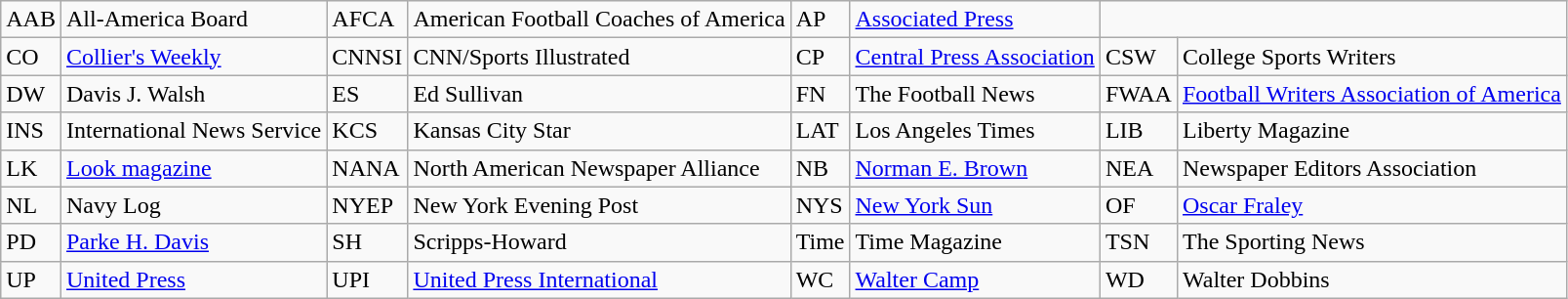<table class="wikitable">
<tr>
<td>AAB</td>
<td>All-America Board</td>
<td>AFCA</td>
<td>American Football Coaches of America</td>
<td>AP</td>
<td><a href='#'>Associated Press</a></td>
</tr>
<tr>
<td>CO</td>
<td><a href='#'>Collier's Weekly</a></td>
<td>CNNSI</td>
<td>CNN/Sports Illustrated</td>
<td>CP</td>
<td><a href='#'>Central Press Association</a></td>
<td>CSW</td>
<td>College Sports Writers</td>
</tr>
<tr>
<td>DW</td>
<td>Davis J. Walsh</td>
<td>ES</td>
<td>Ed Sullivan</td>
<td>FN</td>
<td>The Football News</td>
<td>FWAA</td>
<td><a href='#'>Football Writers Association of America</a></td>
</tr>
<tr>
<td>INS</td>
<td>International News Service</td>
<td>KCS</td>
<td>Kansas City Star</td>
<td>LAT</td>
<td>Los Angeles Times</td>
<td>LIB</td>
<td>Liberty Magazine</td>
</tr>
<tr>
<td>LK</td>
<td><a href='#'>Look magazine</a></td>
<td>NANA</td>
<td>North American Newspaper Alliance</td>
<td>NB</td>
<td><a href='#'>Norman E. Brown</a></td>
<td>NEA</td>
<td>Newspaper Editors Association</td>
</tr>
<tr>
<td>NL</td>
<td>Navy Log</td>
<td>NYEP</td>
<td>New York Evening Post</td>
<td>NYS</td>
<td><a href='#'>New York Sun</a></td>
<td>OF</td>
<td><a href='#'>Oscar Fraley</a></td>
</tr>
<tr>
<td>PD</td>
<td><a href='#'>Parke H. Davis</a></td>
<td>SH</td>
<td>Scripps-Howard</td>
<td>Time</td>
<td>Time Magazine</td>
<td>TSN</td>
<td>The Sporting News</td>
</tr>
<tr>
<td>UP</td>
<td><a href='#'>United Press</a></td>
<td>UPI</td>
<td><a href='#'>United Press International</a></td>
<td>WC</td>
<td><a href='#'>Walter Camp</a></td>
<td>WD</td>
<td>Walter Dobbins</td>
</tr>
</table>
